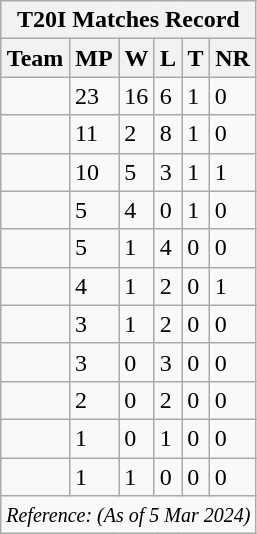<table class="wikitable sortable">
<tr>
<th colspan="6">T20I Matches Record</th>
</tr>
<tr>
<th>Team</th>
<th>MP</th>
<th>W</th>
<th>L</th>
<th>T</th>
<th>NR</th>
</tr>
<tr>
<td></td>
<td>23</td>
<td>16</td>
<td>6</td>
<td>1</td>
<td>0</td>
</tr>
<tr>
<td></td>
<td>11</td>
<td>2</td>
<td>8</td>
<td>1</td>
<td>0</td>
</tr>
<tr>
<td></td>
<td>10</td>
<td>5</td>
<td>3</td>
<td>1</td>
<td>1</td>
</tr>
<tr>
<td></td>
<td>5</td>
<td>4</td>
<td>0</td>
<td>1</td>
<td>0</td>
</tr>
<tr>
<td></td>
<td>5</td>
<td>1</td>
<td>4</td>
<td>0</td>
<td>0</td>
</tr>
<tr>
<td></td>
<td>4</td>
<td>1</td>
<td>2</td>
<td>0</td>
<td>1</td>
</tr>
<tr>
<td></td>
<td>3</td>
<td>1</td>
<td>2</td>
<td>0</td>
<td>0</td>
</tr>
<tr>
<td></td>
<td>3</td>
<td>0</td>
<td>3</td>
<td>0</td>
<td>0</td>
</tr>
<tr>
<td></td>
<td>2</td>
<td>0</td>
<td>2</td>
<td>0</td>
<td>0</td>
</tr>
<tr>
<td></td>
<td>1</td>
<td>0</td>
<td>1</td>
<td>0</td>
<td>0</td>
</tr>
<tr>
<td></td>
<td>1</td>
<td>1</td>
<td>0</td>
<td>0</td>
<td>0</td>
</tr>
<tr>
<td colspan="6"><em><small>Reference:  (As of 5 Mar 2024)</small></em></td>
</tr>
</table>
